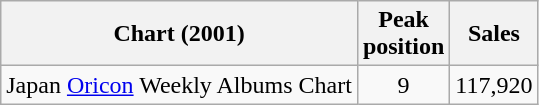<table class="wikitable sortable">
<tr>
<th>Chart (2001)</th>
<th>Peak<br>position</th>
<th>Sales</th>
</tr>
<tr>
<td>Japan <a href='#'>Oricon</a> Weekly Albums Chart</td>
<td align="center">9</td>
<td align="center">117,920</td>
</tr>
</table>
